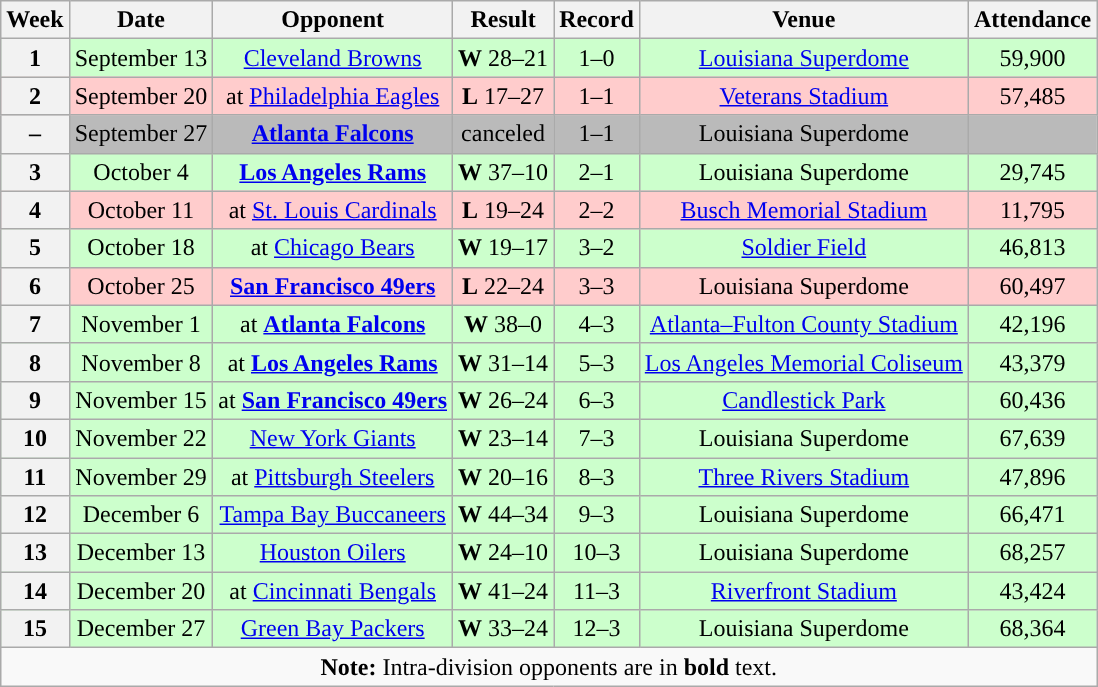<table class="wikitable"  style="text-align: center;">
<tr>
<th>Week</th>
<th>Date</th>
<th>Opponent</th>
<th>Result</th>
<th>Record</th>
<th>Venue</th>
<th>Attendance</th>
</tr>
<tr style="background:#cfc">
<th>1</th>
<td>September 13</td>
<td><a href='#'>Cleveland Browns</a></td>
<td><strong>W</strong> 28–21</td>
<td>1–0</td>
<td><a href='#'>Louisiana Superdome</a></td>
<td>59,900</td>
</tr>
<tr style="background:#fcc">
<th>2</th>
<td>September 20</td>
<td>at <a href='#'>Philadelphia Eagles</a></td>
<td><strong>L</strong> 17–27</td>
<td>1–1</td>
<td><a href='#'>Veterans Stadium</a></td>
<td>57,485</td>
</tr>
<tr style="background:#bababa">
<th>–</th>
<td>September 27</td>
<td><strong><a href='#'>Atlanta Falcons</a></strong></td>
<td>canceled</td>
<td>1–1</td>
<td>Louisiana Superdome</td>
<td></td>
</tr>
<tr style="background:#cfc">
<th>3</th>
<td>October 4</td>
<td><strong><a href='#'>Los Angeles Rams</a></strong></td>
<td><strong>W</strong> 37–10</td>
<td>2–1</td>
<td>Louisiana Superdome</td>
<td>29,745</td>
</tr>
<tr style="background:#fcc">
<th>4</th>
<td>October 11</td>
<td>at <a href='#'>St. Louis Cardinals</a></td>
<td><strong>L</strong> 19–24</td>
<td>2–2</td>
<td><a href='#'>Busch Memorial Stadium</a></td>
<td>11,795</td>
</tr>
<tr style="background:#cfc">
<th>5</th>
<td>October 18</td>
<td>at <a href='#'>Chicago Bears</a></td>
<td><strong>W</strong> 19–17</td>
<td>3–2</td>
<td><a href='#'>Soldier Field</a></td>
<td>46,813</td>
</tr>
<tr style="background:#fcc">
<th>6</th>
<td>October 25</td>
<td><strong><a href='#'>San Francisco 49ers</a></strong></td>
<td><strong>L</strong> 22–24</td>
<td>3–3</td>
<td>Louisiana Superdome</td>
<td>60,497</td>
</tr>
<tr style="background:#cfc">
<th>7</th>
<td>November 1</td>
<td>at <strong><a href='#'>Atlanta Falcons</a></strong></td>
<td><strong>W</strong> 38–0</td>
<td>4–3</td>
<td><a href='#'>Atlanta–Fulton County Stadium</a></td>
<td>42,196</td>
</tr>
<tr style="background:#cfc">
<th>8</th>
<td>November 8</td>
<td>at <strong><a href='#'>Los Angeles Rams</a></strong></td>
<td><strong>W</strong> 31–14</td>
<td>5–3</td>
<td><a href='#'>Los Angeles Memorial Coliseum</a></td>
<td>43,379</td>
</tr>
<tr style="background:#cfc">
<th>9</th>
<td>November 15</td>
<td>at <strong><a href='#'>San Francisco 49ers</a></strong></td>
<td><strong>W</strong> 26–24</td>
<td>6–3</td>
<td><a href='#'>Candlestick Park</a></td>
<td>60,436</td>
</tr>
<tr style="background:#cfc">
<th>10</th>
<td>November 22</td>
<td><a href='#'>New York Giants</a></td>
<td><strong>W</strong> 23–14</td>
<td>7–3</td>
<td>Louisiana Superdome</td>
<td>67,639</td>
</tr>
<tr style="background:#cfc">
<th>11</th>
<td>November 29</td>
<td>at <a href='#'>Pittsburgh Steelers</a></td>
<td><strong>W</strong> 20–16</td>
<td>8–3</td>
<td><a href='#'>Three Rivers Stadium</a></td>
<td>47,896</td>
</tr>
<tr style="background:#cfc">
<th>12</th>
<td>December 6</td>
<td><a href='#'>Tampa Bay Buccaneers</a></td>
<td><strong>W</strong> 44–34</td>
<td>9–3</td>
<td>Louisiana Superdome</td>
<td>66,471</td>
</tr>
<tr style="background:#cfc">
<th>13</th>
<td>December 13</td>
<td><a href='#'>Houston Oilers</a></td>
<td><strong>W</strong> 24–10</td>
<td>10–3</td>
<td>Louisiana Superdome</td>
<td>68,257</td>
</tr>
<tr style="background:#cfc">
<th>14</th>
<td>December 20</td>
<td>at <a href='#'>Cincinnati Bengals</a></td>
<td><strong>W</strong> 41–24</td>
<td>11–3</td>
<td><a href='#'>Riverfront Stadium</a></td>
<td>43,424</td>
</tr>
<tr style="background:#cfc">
<th>15</th>
<td>December 27</td>
<td><a href='#'>Green Bay Packers</a></td>
<td><strong>W</strong> 33–24</td>
<td>12–3</td>
<td>Louisiana Superdome</td>
<td>68,364</td>
</tr>
<tr>
<td colspan="7"><strong>Note:</strong> Intra-division opponents are in <strong>bold</strong> text.</td>
</tr>
</table>
